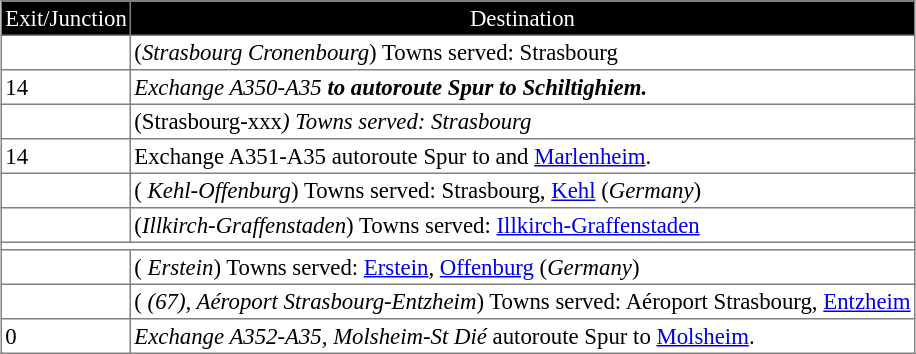<table border=1 cellpadding=2 style="margin-left:1em; margin-bottom: 1em; color: black; border-collapse: collapse; font-size: 95%;">
<tr align="center" bgcolor="000000" style="color: white">
<td>Exit/Junction</td>
<td>Destination</td>
</tr>
<tr>
<td></td>
<td>(<em>Strasbourg Cronenbourg</em>) Towns served: Strasbourg</td>
</tr>
<tr>
<td> 14</td>
<td><em>Exchange A350-A35<strong> <strong><em></em></strong> to autoroute Spur to Schiltighiem.</td>
</tr>
<tr>
<td></td>
<td>(</em>Strasbourg-xxx<em>) Towns served: Strasbourg</td>
</tr>
<tr>
<td> 14</td>
<td></em>Exchange A351-A35</strong> <strong><em></em></strong> autoroute Spur to <strong><em></em></strong> and <a href='#'>Marlenheim</a>.</td>
</tr>
<tr>
<td></td>
<td>(<strong><em></em></strong> <em>Kehl-Offenburg</em>) Towns served: Strasbourg, <a href='#'>Kehl</a> (<em>Germany</em>)</td>
</tr>
<tr>
<td></td>
<td>(<em>Illkirch-Graffenstaden</em>) Towns served: <a href='#'>Illkirch-Graffenstaden</a></td>
</tr>
<tr>
<td colspan="2"></td>
</tr>
<tr>
<td></td>
<td>(<strong><em></em></strong> <em>Erstein</em>) Towns served: <a href='#'>Erstein</a>, <a href='#'>Offenburg</a> (<em>Germany</em>)</td>
</tr>
<tr>
<td></td>
<td>(<strong><em></em></strong> <em>(67), Aéroport Strasbourg-Entzheim</em>) Towns served: Aéroport Strasbourg, <a href='#'>Entzheim</a></td>
</tr>
<tr>
<td> 0</td>
<td><em>Exchange A352-A35, Molsheim-St Dié</em> <strong><em></em></strong> autoroute Spur to <a href='#'>Molsheim</a>.</td>
</tr>
</table>
